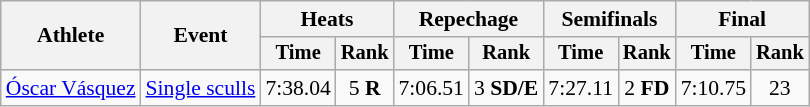<table class="wikitable" style="font-size:90%;">
<tr>
<th rowspan="2">Athlete</th>
<th rowspan="2">Event</th>
<th colspan="2">Heats</th>
<th colspan="2">Repechage</th>
<th colspan="2">Semifinals</th>
<th colspan="2">Final</th>
</tr>
<tr style="font-size:95%">
<th>Time</th>
<th>Rank</th>
<th>Time</th>
<th>Rank</th>
<th>Time</th>
<th>Rank</th>
<th>Time</th>
<th>Rank</th>
</tr>
<tr align=center>
<td align=left><a href='#'>Óscar Vásquez</a></td>
<td align=left><a href='#'>Single sculls</a></td>
<td>7:38.04</td>
<td>5 <strong>R</strong></td>
<td>7:06.51</td>
<td>3 <strong>SD/E</strong></td>
<td>7:27.11</td>
<td>2 <strong>FD</strong></td>
<td>7:10.75</td>
<td>23</td>
</tr>
</table>
